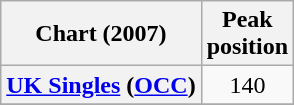<table class="wikitable sortable plainrowheaders" style="text-align:center">
<tr>
<th align="left">Chart (2007)</th>
<th align="center">Peak<br>position</th>
</tr>
<tr>
<th scope="row"><a href='#'>UK Singles</a> (<a href='#'>OCC</a>)</th>
<td align="center">140</td>
</tr>
<tr>
</tr>
</table>
